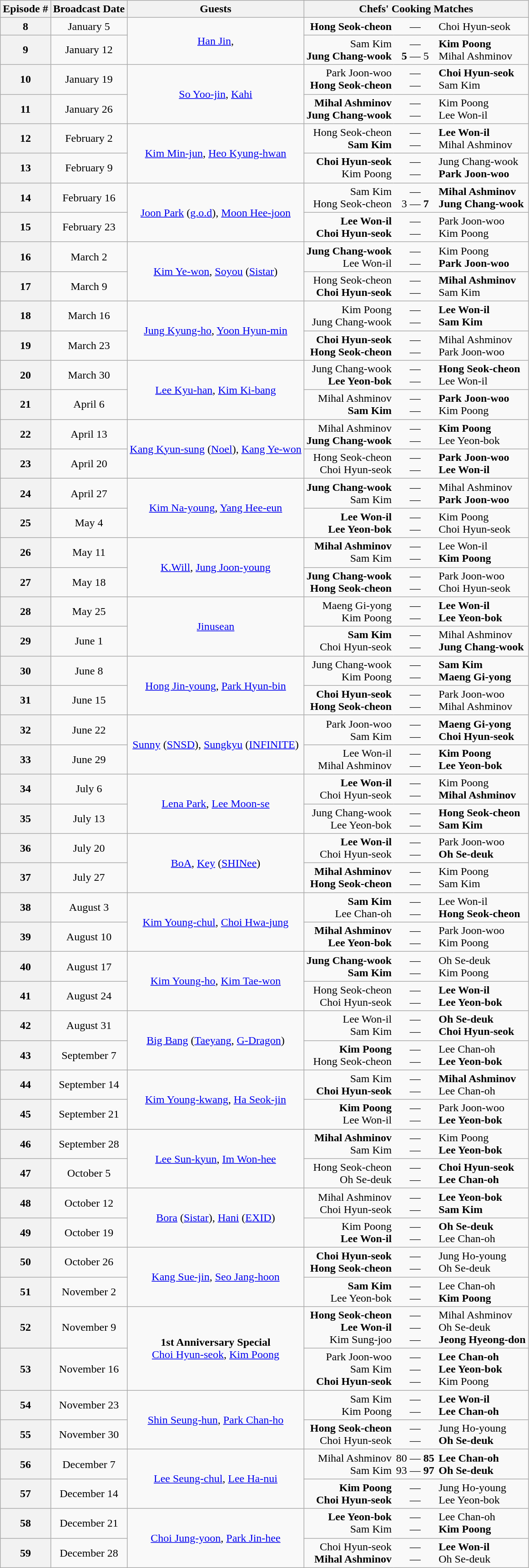<table class="wikitable" style="text-align:center;">
<tr>
<th>Episode #</th>
<th>Broadcast Date</th>
<th>Guests</th>
<th colspan=3>Chefs' Cooking Matches</th>
</tr>
<tr>
<th>8</th>
<td>January 5</td>
<td rowspan=2><a href='#'>Han Jin</a>, </td>
<td style="text-align:right; border-right:none;"><strong>Hong Seok-cheon</strong></td>
<td style="border-left:none; border-right:none;">—</td>
<td style="text-align:left; border-left:none;">Choi Hyun-seok</td>
</tr>
<tr>
<th>9</th>
<td>January 12</td>
<td style="text-align:right; border-right:none;">Sam Kim<br><strong>Jung Chang-wook</strong></td>
<td style="border-left:none; border-right:none;">—<br><strong>5</strong> — 5</td>
<td style="text-align:left; border-left:none;"><strong>Kim Poong</strong><br>Mihal Ashminov</td>
</tr>
<tr>
<th>10</th>
<td>January 19</td>
<td rowspan=2><a href='#'>So Yoo-jin</a>, <a href='#'>Kahi</a></td>
<td style="text-align:right; border-right:none;">Park Joon-woo<br><strong>Hong Seok-cheon</strong></td>
<td style="border-left:none; border-right:none;">—<br>—</td>
<td style="text-align:left; border-left:none;"><strong>Choi Hyun-seok</strong><br>Sam Kim</td>
</tr>
<tr>
<th>11</th>
<td>January 26</td>
<td style="text-align:right; border-right:none;"><strong>Mihal Ashminov</strong><br><strong>Jung Chang-wook</strong></td>
<td style="border-left:none; border-right:none;">—<br>—</td>
<td style="text-align:left; border-left:none;">Kim Poong<br>Lee Won-il</td>
</tr>
<tr>
<th>12</th>
<td>February 2</td>
<td rowspan=2><a href='#'>Kim Min-jun</a>, <a href='#'>Heo Kyung-hwan</a></td>
<td style="text-align:right; border-right:none;">Hong Seok-cheon<br><strong>Sam Kim</strong></td>
<td style="border-left:none; border-right:none;">—<br>—</td>
<td style="text-align:left; border-left:none;"><strong>Lee Won-il</strong><br>Mihal Ashminov</td>
</tr>
<tr>
<th>13</th>
<td>February 9</td>
<td style="text-align:right; border-right:none;"><strong>Choi Hyun-seok</strong><br>Kim Poong</td>
<td style="border-left:none; border-right:none;">—<br>—</td>
<td style="text-align:left; border-left:none;">Jung Chang-wook<br><strong>Park Joon-woo</strong></td>
</tr>
<tr>
<th>14</th>
<td>February 16</td>
<td rowspan=2><a href='#'>Joon Park</a> (<a href='#'>g.o.d</a>), <a href='#'>Moon Hee-joon</a></td>
<td style="text-align:right; border-right:none;">Sam Kim<br>Hong Seok-cheon</td>
<td style="border-left:none; border-right:none;">—<br>3 — <strong>7</strong></td>
<td style="text-align:left; border-left:none;"><strong>Mihal Ashminov</strong><br><strong>Jung Chang-wook</strong></td>
</tr>
<tr>
<th>15</th>
<td>February 23</td>
<td style="text-align:right; border-right:none;"><strong>Lee Won-il</strong><br><strong>Choi Hyun-seok</strong></td>
<td style="border-left:none; border-right:none;">—<br>—</td>
<td style="text-align:left; border-left:none;">Park Joon-woo<br>Kim Poong</td>
</tr>
<tr>
<th>16</th>
<td>March 2</td>
<td rowspan=2><a href='#'>Kim Ye-won</a>, <a href='#'>Soyou</a> (<a href='#'>Sistar</a>)</td>
<td style="text-align:right; border-right:none;"><strong>Jung Chang-wook</strong><br>Lee Won-il</td>
<td style="border-left:none; border-right:none;">—<br>—</td>
<td style="text-align:left; border-left:none;">Kim Poong<br><strong>Park Joon-woo</strong></td>
</tr>
<tr>
<th>17</th>
<td>March 9</td>
<td style="text-align:right; border-right:none;">Hong Seok-cheon<br><strong>Choi Hyun-seok</strong></td>
<td style="border-left:none; border-right:none;">—<br>—</td>
<td style="text-align:left; border-left:none;"><strong>Mihal Ashminov</strong><br>Sam Kim</td>
</tr>
<tr>
<th>18</th>
<td>March 16</td>
<td rowspan=2><a href='#'>Jung Kyung-ho</a>, <a href='#'>Yoon Hyun-min</a></td>
<td style="text-align:right; border-right:none;">Kim Poong<br>Jung Chang-wook</td>
<td style="border-left:none; border-right:none;">—<br>—</td>
<td style="text-align:left; border-left:none;"><strong>Lee Won-il</strong><br><strong>Sam Kim</strong></td>
</tr>
<tr>
<th>19</th>
<td>March 23</td>
<td style="text-align:right; border-right:none;"><strong>Choi Hyun-seok</strong><br><strong>Hong Seok-cheon</strong></td>
<td style="border-left:none; border-right:none;">—<br>—</td>
<td style="text-align:left; border-left:none;">Mihal Ashminov<br>Park Joon-woo</td>
</tr>
<tr>
<th>20</th>
<td>March 30</td>
<td rowspan=2><a href='#'>Lee Kyu-han</a>, <a href='#'>Kim Ki-bang</a></td>
<td style="text-align:right; border-right:none;">Jung Chang-wook<br><strong>Lee Yeon-bok</strong></td>
<td style="border-left:none; border-right:none;">—<br>—</td>
<td style="text-align:left; border-left:none;"><strong>Hong Seok-cheon</strong><br>Lee Won-il</td>
</tr>
<tr>
<th>21</th>
<td>April 6</td>
<td style="text-align:right; border-right:none;">Mihal Ashminov<br><strong>Sam Kim</strong></td>
<td style="border-left:none; border-right:none;">—<br>—</td>
<td style="text-align:left; border-left:none;"><strong>Park Joon-woo</strong><br>Kim Poong</td>
</tr>
<tr>
<th>22</th>
<td>April 13</td>
<td rowspan=2><a href='#'>Kang Kyun-sung</a> (<a href='#'>Noel</a>), <a href='#'>Kang Ye-won</a></td>
<td style="text-align:right; border-right:none;">Mihal Ashminov<br><strong>Jung Chang-wook</strong></td>
<td style="border-left:none; border-right:none;">—<br>—</td>
<td style="text-align:left; border-left:none;"><strong>Kim Poong</strong><br>Lee Yeon-bok</td>
</tr>
<tr>
<th>23</th>
<td>April 20</td>
<td style="text-align:right; border-right:none;">Hong Seok-cheon<br>Choi Hyun-seok</td>
<td style="border-left:none; border-right:none;">—<br>—</td>
<td style="text-align:left; border-left:none;"><strong>Park Joon-woo</strong><br><strong>Lee Won-il</strong></td>
</tr>
<tr>
<th>24</th>
<td>April 27</td>
<td rowspan=2><a href='#'>Kim Na-young</a>, <a href='#'>Yang Hee-eun</a></td>
<td style="text-align:right; border-right:none;"><strong>Jung Chang-wook</strong><br>Sam Kim</td>
<td style="border-left:none; border-right:none;">—<br>—</td>
<td style="text-align:left; border-left:none;">Mihal Ashminov<br><strong>Park Joon-woo</strong></td>
</tr>
<tr>
<th>25</th>
<td>May 4</td>
<td style="text-align:right; border-right:none;"><strong>Lee Won-il</strong><br><strong>Lee Yeon-bok</strong></td>
<td style="border-left:none; border-right:none;">—<br>—</td>
<td style="text-align:left; border-left:none;">Kim Poong<br>Choi Hyun-seok</td>
</tr>
<tr>
<th>26</th>
<td>May 11</td>
<td rowspan=2><a href='#'>K.Will</a>, <a href='#'>Jung Joon-young</a></td>
<td style="text-align:right; border-right:none;"><strong>Mihal Ashminov</strong><br>Sam Kim</td>
<td style="border-left:none; border-right:none;">—<br>—</td>
<td style="text-align:left; border-left:none;">Lee Won-il<br><strong>Kim Poong</strong></td>
</tr>
<tr>
<th>27</th>
<td>May 18</td>
<td style="text-align:right; border-right:none;"><strong>Jung Chang-wook</strong><br><strong>Hong Seok-cheon</strong></td>
<td style="border-left:none; border-right:none;">—<br>—</td>
<td style="text-align:left; border-left:none;">Park Joon-woo<br>Choi Hyun-seok</td>
</tr>
<tr>
<th>28</th>
<td>May 25</td>
<td rowspan=2><a href='#'>Jinusean</a></td>
<td style="text-align:right; border-right:none;">Maeng Gi-yong<br>Kim Poong</td>
<td style="border-left:none; border-right:none;">—<br>—</td>
<td style="text-align:left; border-left:none;"><strong>Lee Won-il</strong><br><strong>Lee Yeon-bok</strong></td>
</tr>
<tr>
<th>29</th>
<td>June 1</td>
<td style="text-align:right; border-right:none;"><strong>Sam Kim</strong><br>Choi Hyun-seok</td>
<td style="border-left:none; border-right:none;">—<br>—</td>
<td style="text-align:left; border-left:none;">Mihal Ashminov<br><strong>Jung Chang-wook</strong></td>
</tr>
<tr>
<th>30</th>
<td>June 8</td>
<td rowspan=2><a href='#'>Hong Jin-young</a>, <a href='#'>Park Hyun-bin</a></td>
<td style="text-align:right; border-right:none;">Jung Chang-wook<br>Kim Poong</td>
<td style="border-left:none; border-right:none;">—<br>—</td>
<td style="text-align:left; border-left:none;"><strong>Sam Kim</strong><br><strong>Maeng Gi-yong</strong></td>
</tr>
<tr>
<th>31</th>
<td>June 15</td>
<td style="text-align:right; border-right:none;"><strong>Choi Hyun-seok</strong><br><strong>Hong Seok-cheon</strong></td>
<td style="border-left:none; border-right:none;">—<br>—</td>
<td style="text-align:left; border-left:none;">Park Joon-woo<br>Mihal Ashminov</td>
</tr>
<tr>
<th>32</th>
<td>June 22</td>
<td rowspan=2><a href='#'>Sunny</a> (<a href='#'>SNSD</a>), <a href='#'>Sungkyu</a> (<a href='#'>INFINITE</a>)</td>
<td style="text-align:right; border-right:none;">Park Joon-woo<br>Sam Kim</td>
<td style="border-left:none; border-right:none;">—<br>—</td>
<td style="text-align:left; border-left:none;"><strong>Maeng Gi-yong</strong><br><strong>Choi Hyun-seok</strong></td>
</tr>
<tr>
<th>33</th>
<td>June 29</td>
<td style="text-align:right; border-right:none;">Lee Won-il<br>Mihal Ashminov</td>
<td style="border-left:none; border-right:none;">—<br>—</td>
<td style="text-align:left; border-left:none;"><strong>Kim Poong</strong><br><strong>Lee Yeon-bok</strong></td>
</tr>
<tr>
<th>34</th>
<td>July 6</td>
<td rowspan=2><a href='#'>Lena Park</a>, <a href='#'>Lee Moon-se</a></td>
<td style="text-align:right; border-right:none;"><strong>Lee Won-il</strong><br>Choi Hyun-seok</td>
<td style="border-left:none; border-right:none;">—<br>—</td>
<td style="text-align:left; border-left:none;">Kim Poong<br><strong>Mihal Ashminov</strong></td>
</tr>
<tr>
<th>35</th>
<td>July 13</td>
<td style="text-align:right; border-right:none;">Jung Chang-wook<br>Lee Yeon-bok</td>
<td style="border-left:none; border-right:none;">—<br>—</td>
<td style="text-align:left; border-left:none;"><strong>Hong Seok-cheon</strong><br><strong>Sam Kim</strong></td>
</tr>
<tr>
<th>36</th>
<td>July 20</td>
<td rowspan=2><a href='#'>BoA</a>, <a href='#'>Key</a> (<a href='#'>SHINee</a>)</td>
<td style="text-align:right; border-right:none;"><strong>Lee Won-il</strong><br>Choi Hyun-seok</td>
<td style="border-left:none; border-right:none;">—<br>—</td>
<td style="text-align:left; border-left:none;">Park Joon-woo<br><strong>Oh Se-deuk</strong></td>
</tr>
<tr>
<th>37</th>
<td>July 27</td>
<td style="text-align:right; border-right:none;"><strong>Mihal Ashminov</strong><br><strong>Hong Seok-cheon</strong></td>
<td style="border-left:none; border-right:none;">—<br>—</td>
<td style="text-align:left; border-left:none;">Kim Poong<br>Sam Kim</td>
</tr>
<tr>
<th>38</th>
<td>August 3</td>
<td rowspan=2><a href='#'>Kim Young-chul</a>, <a href='#'>Choi Hwa-jung</a></td>
<td style="text-align:right; border-right:none;"><strong>Sam Kim</strong><br>Lee Chan-oh</td>
<td style="border-left:none; border-right:none;">—<br>—</td>
<td style="text-align:left; border-left:none;">Lee Won-il<br><strong>Hong Seok-cheon</strong></td>
</tr>
<tr>
<th>39</th>
<td>August 10</td>
<td style="text-align:right; border-right:none;"><strong>Mihal Ashminov</strong><br><strong>Lee Yeon-bok</strong></td>
<td style="border-left:none; border-right:none;">—<br>—</td>
<td style="text-align:left; border-left:none;">Park Joon-woo<br>Kim Poong</td>
</tr>
<tr>
<th>40</th>
<td>August 17</td>
<td rowspan=2><a href='#'>Kim Young-ho</a>, <a href='#'>Kim Tae-won</a></td>
<td style="text-align:right; border-right:none;"><strong>Jung Chang-wook</strong><br><strong>Sam Kim</strong></td>
<td style="border-left:none; border-right:none;">—<br>—</td>
<td style="text-align:left; border-left:none;">Oh Se-deuk<br>Kim Poong</td>
</tr>
<tr>
<th>41</th>
<td>August 24</td>
<td style="text-align:right; border-right:none;">Hong Seok-cheon<br>Choi Hyun-seok</td>
<td style="border-left:none; border-right:none;">—<br>—</td>
<td style="text-align:left; border-left:none;"><strong>Lee Won-il</strong><br><strong>Lee Yeon-bok</strong></td>
</tr>
<tr>
<th>42</th>
<td>August 31</td>
<td rowspan=2><a href='#'>Big Bang</a> (<a href='#'>Taeyang</a>, <a href='#'>G-Dragon</a>)</td>
<td style="text-align:right; border-right:none;">Lee Won-il<br>Sam Kim</td>
<td style="border-left:none; border-right:none;">—<br>—</td>
<td style="text-align:left; border-left:none;"><strong>Oh Se-deuk</strong><br><strong>Choi Hyun-seok</strong></td>
</tr>
<tr>
<th>43</th>
<td>September 7</td>
<td style="text-align:right; border-right:none;"><strong>Kim Poong</strong><br>Hong Seok-cheon</td>
<td style="border-left:none; border-right:none;">—<br>—</td>
<td style="text-align:left; border-left:none;">Lee Chan-oh<br><strong>Lee Yeon-bok</strong></td>
</tr>
<tr>
<th>44</th>
<td>September 14</td>
<td rowspan=2><a href='#'>Kim Young-kwang</a>, <a href='#'>Ha Seok-jin</a></td>
<td style="text-align:right; border-right:none;">Sam Kim<br><strong>Choi Hyun-seok</strong></td>
<td style="border-left:none; border-right:none;">—<br>—</td>
<td style="text-align:left; border-left:none;"><strong>Mihal Ashminov</strong><br>Lee Chan-oh</td>
</tr>
<tr>
<th>45</th>
<td>September 21</td>
<td style="text-align:right; border-right:none;"><strong>Kim Poong</strong><br>Lee Won-il</td>
<td style="border-left:none; border-right:none;">—<br>—</td>
<td style="text-align:left; border-left:none;">Park Joon-woo<br><strong>Lee Yeon-bok</strong></td>
</tr>
<tr>
<th>46</th>
<td>September 28</td>
<td rowspan=2><a href='#'>Lee Sun-kyun</a>, <a href='#'>Im Won-hee</a></td>
<td style="text-align:right; border-right:none;"><strong>Mihal Ashminov</strong><br>Sam Kim</td>
<td style="border-left:none; border-right:none;">—<br>—</td>
<td style="text-align:left; border-left:none;">Kim Poong<br><strong>Lee Yeon-bok</strong></td>
</tr>
<tr>
<th>47</th>
<td>October 5</td>
<td style="text-align:right; border-right:none;">Hong Seok-cheon<br>Oh Se-deuk</td>
<td style="border-left:none; border-right:none;">—<br>—</td>
<td style="text-align:left; border-left:none;"><strong>Choi Hyun-seok</strong><br><strong>Lee Chan-oh</strong></td>
</tr>
<tr>
<th>48</th>
<td>October 12</td>
<td rowspan=2><a href='#'>Bora</a> (<a href='#'>Sistar</a>), <a href='#'>Hani</a> (<a href='#'>EXID</a>)</td>
<td style="text-align:right; border-right:none;">Mihal Ashminov<br>Choi Hyun-seok</td>
<td style="border-left:none; border-right:none;">—<br>—</td>
<td style="text-align:left; border-left:none;"><strong>Lee Yeon-bok</strong><br><strong>Sam Kim</strong></td>
</tr>
<tr>
<th>49</th>
<td>October 19</td>
<td style="text-align:right; border-right:none;">Kim Poong<br><strong>Lee Won-il</strong></td>
<td style="border-left:none; border-right:none;">—<br>—</td>
<td style="text-align:left; border-left:none;"><strong>Oh Se-deuk</strong><br>Lee Chan-oh</td>
</tr>
<tr>
<th>50</th>
<td>October 26</td>
<td rowspan=2><a href='#'>Kang Sue-jin</a>, <a href='#'>Seo Jang-hoon</a></td>
<td style="text-align:right; border-right:none;"><strong>Choi Hyun-seok</strong><br><strong>Hong Seok-cheon</strong></td>
<td style="border-left:none; border-right:none;">—<br>—</td>
<td style="text-align:left; border-left:none;">Jung Ho-young<br>Oh Se-deuk</td>
</tr>
<tr>
<th>51</th>
<td>November 2</td>
<td style="text-align:right; border-right:none;"><strong>Sam Kim</strong><br>Lee Yeon-bok</td>
<td style="border-left:none; border-right:none;">—<br>—</td>
<td style="text-align:left; border-left:none;">Lee Chan-oh<br><strong>Kim Poong</strong></td>
</tr>
<tr>
<th>52</th>
<td>November 9</td>
<td rowspan=2><strong>1st Anniversary Special</strong><br><a href='#'>Choi Hyun-seok</a>, <a href='#'>Kim Poong</a></td>
<td style="text-align:right; border-right:none;"><strong>Hong Seok-cheon</strong><br><strong>Lee Won-il</strong><br>Kim Sung-joo</td>
<td style="border-left:none; border-right:none;">—<br>—<br>—</td>
<td style="text-align:left; border-left:none;">Mihal Ashminov<br>Oh Se-deuk<br><strong>Jeong Hyeong-don</strong></td>
</tr>
<tr>
<th>53</th>
<td>November 16</td>
<td style="text-align:right; border-right:none;">Park Joon-woo<br>Sam Kim<br><strong>Choi Hyun-seok</strong></td>
<td style="border-left:none; border-right:none;">—<br>—<br>—</td>
<td style="text-align:left; border-left:none;"><strong>Lee Chan-oh</strong><br><strong>Lee Yeon-bok</strong><br>Kim Poong</td>
</tr>
<tr>
<th>54</th>
<td>November 23</td>
<td rowspan=2><a href='#'>Shin Seung-hun</a>, <a href='#'>Park Chan-ho</a></td>
<td style="text-align:right; border-right:none;">Sam Kim<br>Kim Poong</td>
<td style="border-left:none; border-right:none;">—<br>—</td>
<td style="text-align:left; border-left:none;"><strong>Lee Won-il</strong><br><strong>Lee Chan-oh</strong></td>
</tr>
<tr>
<th>55</th>
<td>November 30</td>
<td style="text-align:right; border-right:none;"><strong>Hong Seok-cheon</strong><br>Choi Hyun-seok</td>
<td style="border-left:none; border-right:none;">—<br>—</td>
<td style="text-align:left; border-left:none;">Jung Ho-young<br><strong>Oh Se-deuk</strong></td>
</tr>
<tr>
<th>56</th>
<td>December 7</td>
<td rowspan=2><a href='#'>Lee Seung-chul</a>, <a href='#'>Lee Ha-nui</a></td>
<td style="text-align:right; border-right:none;">Mihal Ashminov<br>Sam Kim</td>
<td style="border-left:none; border-right:none;">80 — <strong>85</strong><br>93 — <strong>97</strong></td>
<td style="text-align:left; border-left:none;"><strong>Lee Chan-oh</strong><br><strong>Oh Se-deuk</strong></td>
</tr>
<tr>
<th>57</th>
<td>December 14</td>
<td style="text-align:right; border-right:none;"><strong>Kim Poong</strong><br><strong>Choi Hyun-seok</strong></td>
<td style="border-left:none; border-right:none;">—<br>—</td>
<td style="text-align:left; border-left:none;">Jung Ho-young<br>Lee Yeon-bok</td>
</tr>
<tr>
<th>58</th>
<td>December 21</td>
<td rowspan=2><a href='#'>Choi Jung-yoon</a>, <a href='#'>Park Jin-hee</a></td>
<td style="text-align:right; border-right:none;"><strong>Lee Yeon-bok</strong><br>Sam Kim</td>
<td style="border-left:none; border-right:none;">—<br>—</td>
<td style="text-align:left; border-left:none;">Lee Chan-oh<br><strong>Kim Poong</strong></td>
</tr>
<tr>
<th>59</th>
<td>December 28</td>
<td style="text-align:right; border-right:none;">Choi Hyun-seok<br><strong>Mihal Ashminov</strong></td>
<td style="border-left:none; border-right:none;">—<br>—</td>
<td style="text-align:left; border-left:none;"><strong>Lee Won-il</strong><br>Oh Se-deuk</td>
</tr>
</table>
